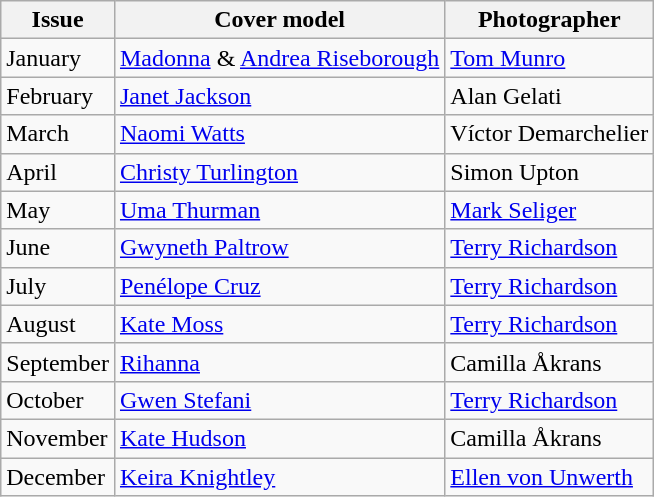<table class="sortable wikitable">
<tr>
<th>Issue</th>
<th>Cover model</th>
<th>Photographer</th>
</tr>
<tr>
<td>January</td>
<td><a href='#'>Madonna</a> & <a href='#'>Andrea Riseborough</a></td>
<td><a href='#'>Tom Munro</a></td>
</tr>
<tr>
<td>February</td>
<td><a href='#'>Janet Jackson</a></td>
<td>Alan Gelati</td>
</tr>
<tr>
<td>March</td>
<td><a href='#'>Naomi Watts</a></td>
<td>Víctor Demarchelier</td>
</tr>
<tr>
<td>April</td>
<td><a href='#'>Christy Turlington</a></td>
<td>Simon Upton</td>
</tr>
<tr>
<td>May</td>
<td><a href='#'>Uma Thurman</a></td>
<td><a href='#'>Mark Seliger</a></td>
</tr>
<tr>
<td>June</td>
<td><a href='#'>Gwyneth Paltrow</a></td>
<td><a href='#'>Terry Richardson</a></td>
</tr>
<tr>
<td>July</td>
<td><a href='#'>Penélope Cruz</a></td>
<td><a href='#'>Terry Richardson</a></td>
</tr>
<tr>
<td>August</td>
<td><a href='#'>Kate Moss</a></td>
<td><a href='#'>Terry Richardson</a></td>
</tr>
<tr>
<td>September</td>
<td><a href='#'>Rihanna</a></td>
<td>Camilla Åkrans</td>
</tr>
<tr>
<td>October</td>
<td><a href='#'>Gwen Stefani</a></td>
<td><a href='#'>Terry Richardson</a></td>
</tr>
<tr>
<td>November</td>
<td><a href='#'>Kate Hudson</a></td>
<td>Camilla Åkrans</td>
</tr>
<tr>
<td>December</td>
<td><a href='#'>Keira Knightley</a></td>
<td><a href='#'>Ellen von Unwerth</a></td>
</tr>
</table>
